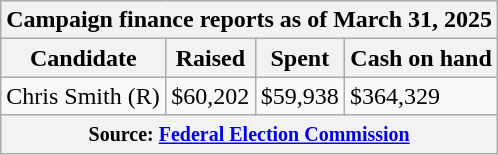<table class="wikitable sortable">
<tr>
<th colspan=4>Campaign finance reports as of March 31, 2025</th>
</tr>
<tr style="text-align:center;">
<th>Candidate</th>
<th>Raised</th>
<th>Spent</th>
<th>Cash on hand</th>
</tr>
<tr>
<td>Chris Smith (R)</td>
<td>$60,202</td>
<td>$59,938</td>
<td>$364,329</td>
</tr>
<tr>
<th colspan="4"><small>Source: <a href='#'>Federal Election Commission</a></small></th>
</tr>
</table>
